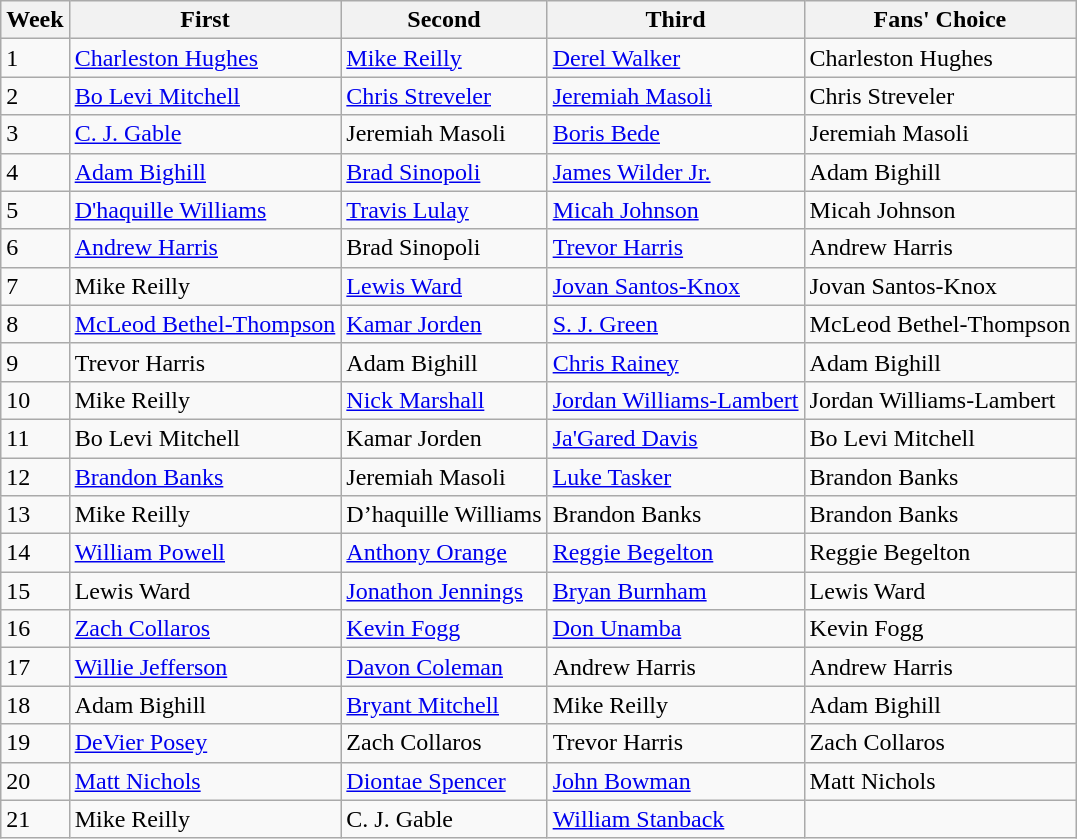<table class="wikitable">
<tr>
<th>Week</th>
<th>First</th>
<th>Second</th>
<th>Third</th>
<th>Fans' Choice</th>
</tr>
<tr>
<td>1</td>
<td><a href='#'>Charleston Hughes</a></td>
<td><a href='#'>Mike Reilly</a></td>
<td><a href='#'>Derel Walker</a></td>
<td>Charleston Hughes</td>
</tr>
<tr>
<td>2</td>
<td><a href='#'>Bo Levi Mitchell</a></td>
<td><a href='#'>Chris Streveler</a></td>
<td><a href='#'>Jeremiah Masoli</a></td>
<td>Chris Streveler</td>
</tr>
<tr>
<td>3</td>
<td><a href='#'>C. J. Gable</a></td>
<td>Jeremiah Masoli</td>
<td><a href='#'>Boris Bede</a></td>
<td>Jeremiah Masoli</td>
</tr>
<tr>
<td>4</td>
<td><a href='#'>Adam Bighill</a></td>
<td><a href='#'>Brad Sinopoli</a></td>
<td><a href='#'>James Wilder Jr.</a></td>
<td>Adam Bighill</td>
</tr>
<tr>
<td>5</td>
<td><a href='#'>D'haquille Williams</a></td>
<td><a href='#'>Travis Lulay</a></td>
<td><a href='#'>Micah Johnson</a></td>
<td>Micah Johnson</td>
</tr>
<tr>
<td>6</td>
<td><a href='#'>Andrew Harris</a></td>
<td>Brad Sinopoli</td>
<td><a href='#'>Trevor Harris</a></td>
<td>Andrew Harris</td>
</tr>
<tr>
<td>7</td>
<td>Mike Reilly</td>
<td><a href='#'>Lewis Ward</a></td>
<td><a href='#'>Jovan Santos-Knox</a></td>
<td>Jovan Santos-Knox</td>
</tr>
<tr>
<td>8</td>
<td><a href='#'>McLeod Bethel-Thompson</a></td>
<td><a href='#'>Kamar Jorden</a></td>
<td><a href='#'>S. J. Green</a></td>
<td>McLeod Bethel-Thompson</td>
</tr>
<tr>
<td>9</td>
<td>Trevor Harris</td>
<td>Adam Bighill</td>
<td><a href='#'>Chris Rainey</a></td>
<td>Adam Bighill</td>
</tr>
<tr>
<td>10</td>
<td>Mike Reilly</td>
<td><a href='#'>Nick Marshall</a></td>
<td><a href='#'>Jordan Williams-Lambert</a></td>
<td>Jordan Williams-Lambert</td>
</tr>
<tr>
<td>11</td>
<td>Bo Levi Mitchell</td>
<td>Kamar Jorden</td>
<td><a href='#'>Ja'Gared Davis</a></td>
<td>Bo Levi Mitchell</td>
</tr>
<tr>
<td>12</td>
<td><a href='#'>Brandon Banks</a></td>
<td>Jeremiah Masoli</td>
<td><a href='#'>Luke Tasker</a></td>
<td>Brandon Banks</td>
</tr>
<tr>
<td>13</td>
<td>Mike Reilly</td>
<td>D’haquille Williams</td>
<td>Brandon Banks</td>
<td>Brandon Banks</td>
</tr>
<tr>
<td>14</td>
<td><a href='#'>William Powell</a></td>
<td><a href='#'>Anthony Orange</a></td>
<td><a href='#'>Reggie Begelton</a></td>
<td>Reggie Begelton</td>
</tr>
<tr>
<td>15</td>
<td>Lewis Ward</td>
<td><a href='#'>Jonathon Jennings</a></td>
<td><a href='#'>Bryan Burnham</a></td>
<td>Lewis Ward</td>
</tr>
<tr>
<td>16</td>
<td><a href='#'>Zach Collaros</a></td>
<td><a href='#'>Kevin Fogg</a></td>
<td><a href='#'>Don Unamba</a></td>
<td>Kevin Fogg</td>
</tr>
<tr>
<td>17</td>
<td><a href='#'>Willie Jefferson</a></td>
<td><a href='#'>Davon Coleman</a></td>
<td>Andrew Harris</td>
<td>Andrew Harris</td>
</tr>
<tr>
<td>18</td>
<td>Adam Bighill</td>
<td><a href='#'>Bryant Mitchell</a></td>
<td>Mike Reilly</td>
<td>Adam Bighill</td>
</tr>
<tr>
<td>19</td>
<td><a href='#'>DeVier Posey</a></td>
<td>Zach Collaros</td>
<td>Trevor Harris</td>
<td>Zach Collaros</td>
</tr>
<tr>
<td>20</td>
<td><a href='#'>Matt Nichols</a></td>
<td><a href='#'>Diontae Spencer</a></td>
<td><a href='#'>John Bowman</a></td>
<td>Matt Nichols</td>
</tr>
<tr>
<td>21</td>
<td>Mike Reilly</td>
<td>C. J. Gable</td>
<td><a href='#'>William Stanback</a></td>
<td></td>
</tr>
</table>
